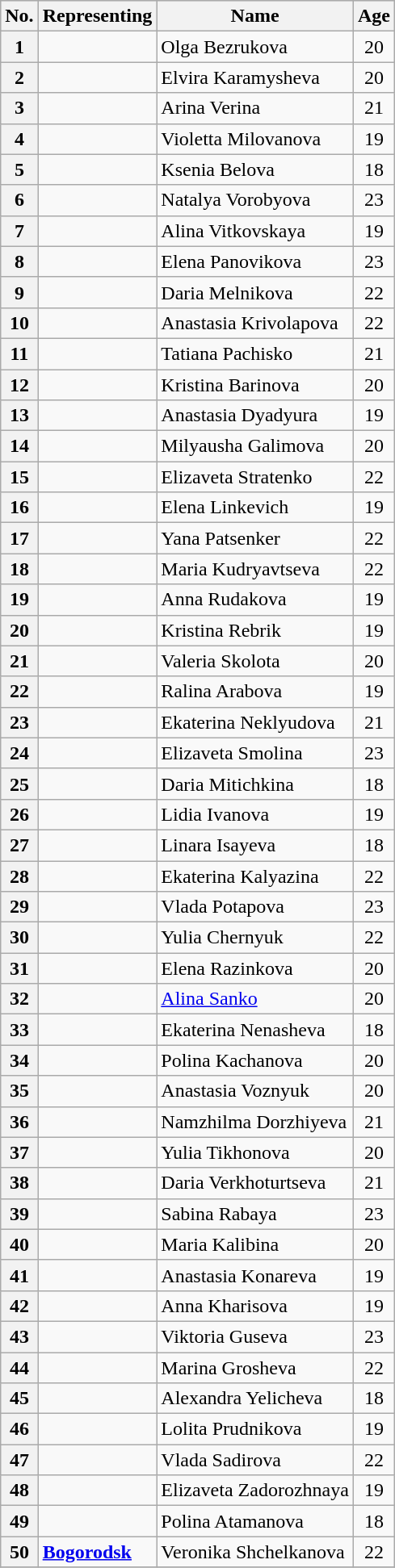<table class="sortable wikitable">
<tr style="background:#ccc;">
<th>No.</th>
<th>Representing</th>
<th>Name</th>
<th>Age</th>
</tr>
<tr>
<th>1</th>
<td><strong></strong></td>
<td>Olga Bezrukova</td>
<td align=center>20</td>
</tr>
<tr>
<th>2</th>
<td><strong></strong></td>
<td>Elvira Karamysheva</td>
<td align=center>20</td>
</tr>
<tr>
<th>3</th>
<td><strong></strong></td>
<td>Arina Verina</td>
<td align=center>21</td>
</tr>
<tr>
<th>4</th>
<td><strong></strong></td>
<td>Violetta Milovanova</td>
<td align=center>19</td>
</tr>
<tr>
<th>5</th>
<td><strong></strong></td>
<td>Ksenia Belova</td>
<td align=center>18</td>
</tr>
<tr>
<th>6</th>
<td><strong></strong></td>
<td>Natalya Vorobyova</td>
<td align=center>23</td>
</tr>
<tr>
<th>7</th>
<td><strong></strong></td>
<td>Alina Vitkovskaya</td>
<td align=center>19</td>
</tr>
<tr>
<th>8</th>
<td><strong></strong></td>
<td>Elena Panovikova</td>
<td align=center>23</td>
</tr>
<tr>
<th>9</th>
<td><strong></strong></td>
<td>Daria Melnikova</td>
<td align=center>22</td>
</tr>
<tr>
<th>10</th>
<td><strong></strong></td>
<td>Anastasia Krivolapova</td>
<td align=center>22</td>
</tr>
<tr>
<th>11</th>
<td><strong></strong></td>
<td>Tatiana Pachisko</td>
<td align=center>21</td>
</tr>
<tr>
<th>12</th>
<td><strong></strong></td>
<td>Kristina Barinova</td>
<td align=center>20</td>
</tr>
<tr>
<th>13</th>
<td><strong></strong></td>
<td>Anastasia Dyadyura</td>
<td align=center>19</td>
</tr>
<tr>
<th>14</th>
<td><strong></strong></td>
<td>Milyausha Galimova</td>
<td align=center>20</td>
</tr>
<tr>
<th>15</th>
<td><strong></strong></td>
<td>Elizaveta Stratenko</td>
<td align=center>22</td>
</tr>
<tr>
<th>16</th>
<td><strong></strong></td>
<td>Elena Linkevich</td>
<td align=center>19</td>
</tr>
<tr>
<th>17</th>
<td><strong></strong></td>
<td>Yana Patsenker</td>
<td align=center>22</td>
</tr>
<tr>
<th>18</th>
<td><strong></strong></td>
<td>Maria Kudryavtseva</td>
<td align=center>22</td>
</tr>
<tr>
<th>19</th>
<td><strong></strong></td>
<td>Anna Rudakova</td>
<td align=center>19</td>
</tr>
<tr>
<th>20</th>
<td><strong></strong></td>
<td>Kristina Rebrik</td>
<td align=center>19</td>
</tr>
<tr>
<th>21</th>
<td><strong></strong></td>
<td>Valeria Skolota</td>
<td align=center>20</td>
</tr>
<tr>
<th>22</th>
<td><strong></strong></td>
<td>Ralina Arabova</td>
<td align=center>19</td>
</tr>
<tr>
<th>23</th>
<td><strong></strong></td>
<td>Ekaterina Neklyudova</td>
<td align=center>21</td>
</tr>
<tr>
<th>24</th>
<td><strong></strong></td>
<td>Elizaveta Smolina</td>
<td align=center>23</td>
</tr>
<tr>
<th>25</th>
<td><strong></strong></td>
<td>Daria Mitichkina</td>
<td align=center>18</td>
</tr>
<tr>
<th>26</th>
<td><strong></strong></td>
<td>Lidia Ivanova</td>
<td align=center>19</td>
</tr>
<tr>
<th>27</th>
<td><strong></strong></td>
<td>Linara Isayeva</td>
<td align=center>18</td>
</tr>
<tr>
<th>28</th>
<td><strong></strong></td>
<td>Ekaterina Kalyazina</td>
<td align=center>22</td>
</tr>
<tr>
<th>29</th>
<td><strong></strong></td>
<td>Vlada Potapova</td>
<td align=center>23</td>
</tr>
<tr>
<th>30</th>
<td><strong></strong></td>
<td>Yulia Chernyuk</td>
<td align=center>22</td>
</tr>
<tr>
<th>31</th>
<td><strong></strong></td>
<td>Elena Razinkova</td>
<td align=center>20</td>
</tr>
<tr>
<th>32</th>
<td><strong></strong></td>
<td><a href='#'>Alina Sanko</a></td>
<td align=center>20</td>
</tr>
<tr>
<th>33</th>
<td><strong></strong></td>
<td>Ekaterina Nenasheva</td>
<td align=center>18</td>
</tr>
<tr>
<th>34</th>
<td><strong></strong></td>
<td>Polina Kachanova</td>
<td align=center>20</td>
</tr>
<tr>
<th>35</th>
<td><strong></strong></td>
<td>Anastasia Voznyuk</td>
<td align=center>20</td>
</tr>
<tr>
<th>36</th>
<td><strong></strong></td>
<td>Namzhilma Dorzhiyeva</td>
<td align=center>21</td>
</tr>
<tr>
<th>37</th>
<td><strong></strong></td>
<td>Yulia Tikhonova</td>
<td align=center>20</td>
</tr>
<tr>
<th>38</th>
<td><strong></strong></td>
<td>Daria Verkhoturtseva</td>
<td align=center>21</td>
</tr>
<tr>
<th>39</th>
<td><strong></strong></td>
<td>Sabina Rabaya</td>
<td align=center>23</td>
</tr>
<tr>
<th>40</th>
<td><strong></strong></td>
<td>Maria Kalibina</td>
<td align=center>20</td>
</tr>
<tr>
<th>41</th>
<td><strong></strong></td>
<td>Anastasia Konareva</td>
<td align=center>19</td>
</tr>
<tr>
<th>42</th>
<td><strong></strong></td>
<td>Anna Kharisova</td>
<td align=center>19</td>
</tr>
<tr>
<th>43</th>
<td><strong></strong></td>
<td>Viktoria Guseva</td>
<td align=center>23</td>
</tr>
<tr>
<th>44</th>
<td><strong></strong></td>
<td>Marina Grosheva</td>
<td align=center>22</td>
</tr>
<tr>
<th>45</th>
<td><strong></strong></td>
<td>Alexandra Yelicheva</td>
<td align=center>18</td>
</tr>
<tr>
<th>46</th>
<td><strong></strong></td>
<td>Lolita Prudnikova</td>
<td align=center>19</td>
</tr>
<tr>
<th>47</th>
<td><strong></strong></td>
<td>Vlada Sadirova</td>
<td align=center>22</td>
</tr>
<tr>
<th>48</th>
<td><strong></strong></td>
<td>Elizaveta Zadorozhnaya</td>
<td align=center>19</td>
</tr>
<tr>
<th>49</th>
<td><strong></strong></td>
<td>Polina Atamanova</td>
<td align=center>18</td>
</tr>
<tr>
<th>50</th>
<td> <strong><a href='#'>Bogorodsk</a></strong></td>
<td>Veronika Shchelkanova</td>
<td align=center>22</td>
</tr>
<tr>
</tr>
</table>
